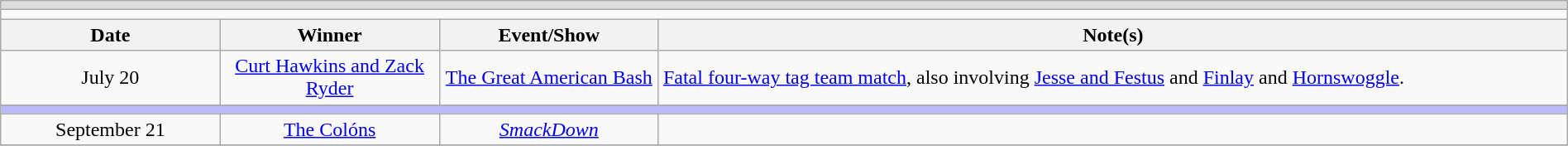<table class="wikitable" style="text-align:center; width:100%;">
<tr style="background:#ddd;">
<td colspan="5"></td>
</tr>
<tr>
<td colspan="5"><strong></strong></td>
</tr>
<tr>
<th width=14%>Date</th>
<th width=14%>Winner</th>
<th width=14%>Event/Show</th>
<th width=58%>Note(s)</th>
</tr>
<tr>
<td>July 20</td>
<td><a href='#'>Curt Hawkins and Zack Ryder</a></td>
<td><a href='#'>The Great American Bash</a></td>
<td align=left><a href='#'>Fatal four-way tag team match</a>, also involving <a href='#'>Jesse and Festus</a> and <a href='#'>Finlay</a> and <a href='#'>Hornswoggle</a>.</td>
</tr>
<tr>
</tr>
<tr style="background:#BBF;">
<td colspan="5"></td>
</tr>
<tr>
<td>September 21<br></td>
<td><a href='#'>The Colóns</a><br></td>
<td><em><a href='#'>SmackDown</a></em></td>
<td></td>
</tr>
<tr>
</tr>
</table>
